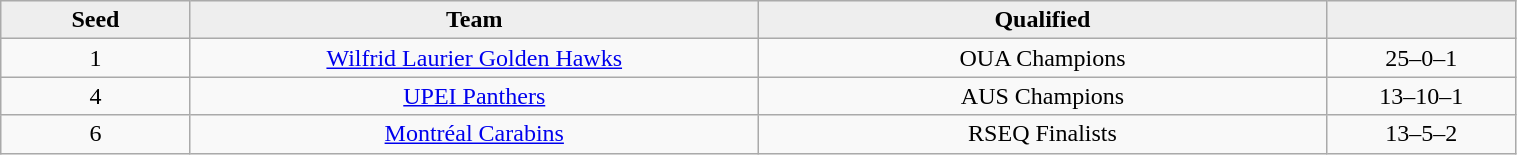<table class="wikitable" width="80%">
<tr align="center"  style=" background:#EEEEEE; color:#000000;">
<th style="background:#EEEEEE;" width=10%>Seed</th>
<th width=30% style="background:#EEEEEE;">Team</th>
<th width=30% style="background:#EEEEEE;">Qualified</th>
<th width=10% style="background:#EEEEEE;"></th>
</tr>
<tr align="center" bgcolor="">
<td>1</td>
<td><a href='#'>Wilfrid Laurier Golden Hawks</a></td>
<td>OUA Champions</td>
<td>25–0–1</td>
</tr>
<tr align="center" bgcolor="">
<td>4</td>
<td><a href='#'>UPEI Panthers</a></td>
<td>AUS Champions</td>
<td>13–10–1</td>
</tr>
<tr align="center" bgcolor="">
<td>6</td>
<td><a href='#'>Montréal Carabins</a></td>
<td>RSEQ Finalists</td>
<td>13–5–2</td>
</tr>
</table>
